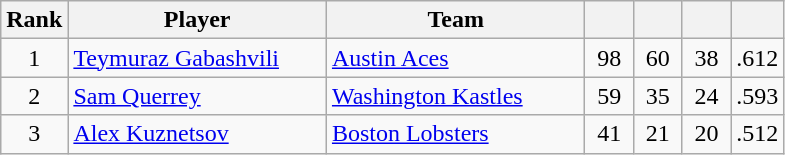<table class="wikitable" style="text-align:left">
<tr>
<th width="25px">Rank</th>
<th width="165px">Player</th>
<th width="165px">Team</th>
<th width="25px"></th>
<th width="25px"></th>
<th width="25px"></th>
<th width="25px"></th>
</tr>
<tr>
<td style="text-align:center">1</td>
<td><a href='#'>Teymuraz Gabashvili</a></td>
<td><a href='#'>Austin Aces</a></td>
<td style="text-align:center">98</td>
<td style="text-align:center">60</td>
<td style="text-align:center">38</td>
<td style="text-align:center">.612</td>
</tr>
<tr>
<td style="text-align:center">2</td>
<td><a href='#'>Sam Querrey</a></td>
<td><a href='#'>Washington Kastles</a></td>
<td style="text-align:center">59</td>
<td style="text-align:center">35</td>
<td style="text-align:center">24</td>
<td style="text-align:center">.593</td>
</tr>
<tr>
<td style="text-align:center">3</td>
<td><a href='#'>Alex Kuznetsov</a></td>
<td><a href='#'>Boston Lobsters</a></td>
<td style="text-align:center">41</td>
<td style="text-align:center">21</td>
<td style="text-align:center">20</td>
<td style="text-align:center">.512</td>
</tr>
</table>
